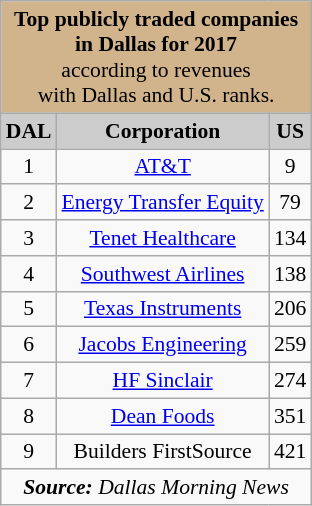<table class="wikitable floatright" style="font-size:90%; text-align:center;">
<tr>
<td colspan="6" style="background:tan;"><strong>Top publicly traded companies<br>in Dallas for 2017</strong><br>according to revenues<br>with Dallas and U.S. ranks.</td>
</tr>
<tr>
<td style="background:#ccc;"><strong>DAL</strong></td>
<td style="background:#ccc;"><strong>Corporation</strong></td>
<td style="background:#ccc;"><strong>US</strong></td>
</tr>
<tr>
<td>1</td>
<td><a href='#'>AT&T</a></td>
<td>9</td>
</tr>
<tr>
<td>2</td>
<td><a href='#'>Energy Transfer Equity</a></td>
<td>79</td>
</tr>
<tr>
<td>3</td>
<td><a href='#'>Tenet Healthcare</a></td>
<td>134</td>
</tr>
<tr>
<td>4</td>
<td><a href='#'>Southwest Airlines</a></td>
<td>138</td>
</tr>
<tr>
<td>5</td>
<td><a href='#'>Texas Instruments</a></td>
<td>206</td>
</tr>
<tr>
<td>6</td>
<td><a href='#'>Jacobs Engineering</a></td>
<td>259</td>
</tr>
<tr>
<td>7</td>
<td><a href='#'>HF Sinclair</a></td>
<td>274</td>
</tr>
<tr>
<td>8</td>
<td><a href='#'>Dean Foods</a></td>
<td>351</td>
</tr>
<tr>
<td>9</td>
<td>Builders FirstSource</td>
<td>421</td>
</tr>
<tr>
<td colspan="5"><strong><em>Source:</em></strong> <em>Dallas Morning News</em></td>
</tr>
</table>
